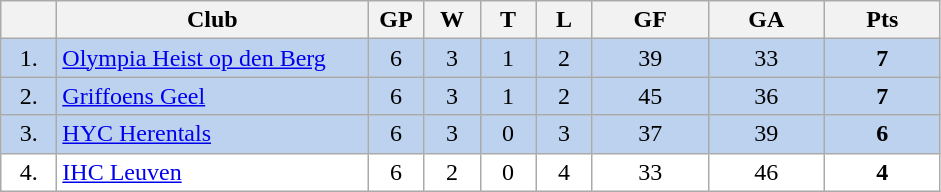<table class="wikitable">
<tr>
<th width="30"></th>
<th width="200">Club</th>
<th width="30">GP</th>
<th width="30">W</th>
<th width="30">T</th>
<th width="30">L</th>
<th width="70">GF</th>
<th width="70">GA</th>
<th width="70">Pts</th>
</tr>
<tr bgcolor="#BCD2EE" align="center">
<td>1.</td>
<td align="left"><a href='#'>Olympia Heist op den Berg</a></td>
<td>6</td>
<td>3</td>
<td>1</td>
<td>2</td>
<td>39</td>
<td>33</td>
<td><strong>7</strong></td>
</tr>
<tr bgcolor="#BCD2EE" align="center">
<td>2.</td>
<td align="left"><a href='#'>Griffoens Geel</a></td>
<td>6</td>
<td>3</td>
<td>1</td>
<td>2</td>
<td>45</td>
<td>36</td>
<td><strong>7</strong></td>
</tr>
<tr bgcolor="#BCD2EE" align="center">
<td>3.</td>
<td align="left"><a href='#'>HYC Herentals</a></td>
<td>6</td>
<td>3</td>
<td>0</td>
<td>3</td>
<td>37</td>
<td>39</td>
<td><strong>6</strong></td>
</tr>
<tr bgcolor="#FFFFFF" align="center">
<td>4.</td>
<td align="left"><a href='#'>IHC Leuven</a></td>
<td>6</td>
<td>2</td>
<td>0</td>
<td>4</td>
<td>33</td>
<td>46</td>
<td><strong>4</strong></td>
</tr>
</table>
